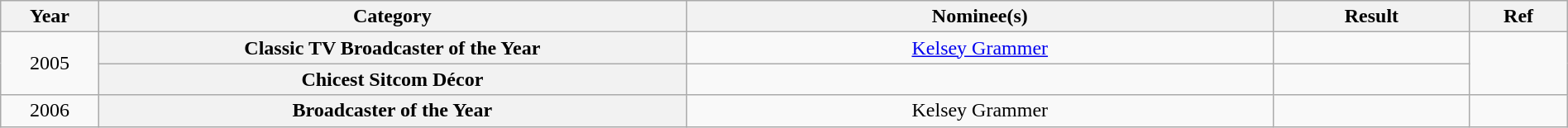<table class="wikitable plainrowheaders" style="font-size: 100%; text-align:center" width=100%>
<tr>
<th scope="col" width="5%">Year</th>
<th scope="col" width="30%">Category</th>
<th scope="col" width="30%">Nominee(s)</th>
<th scope="col" width="10%">Result</th>
<th scope="col" width="5%">Ref</th>
</tr>
<tr>
<td rowspan="2">2005</td>
<th scope="row" style="text-align:center">Classic TV Broadcaster of the Year</th>
<td><a href='#'>Kelsey Grammer</a></td>
<td></td>
<td rowspan="2"></td>
</tr>
<tr>
<th scope="row" style="text-align:center">Chicest Sitcom Décor</th>
<td></td>
<td></td>
</tr>
<tr>
<td>2006</td>
<th scope="row" style="text-align:center">Broadcaster of the Year</th>
<td>Kelsey Grammer</td>
<td></td>
<td></td>
</tr>
</table>
